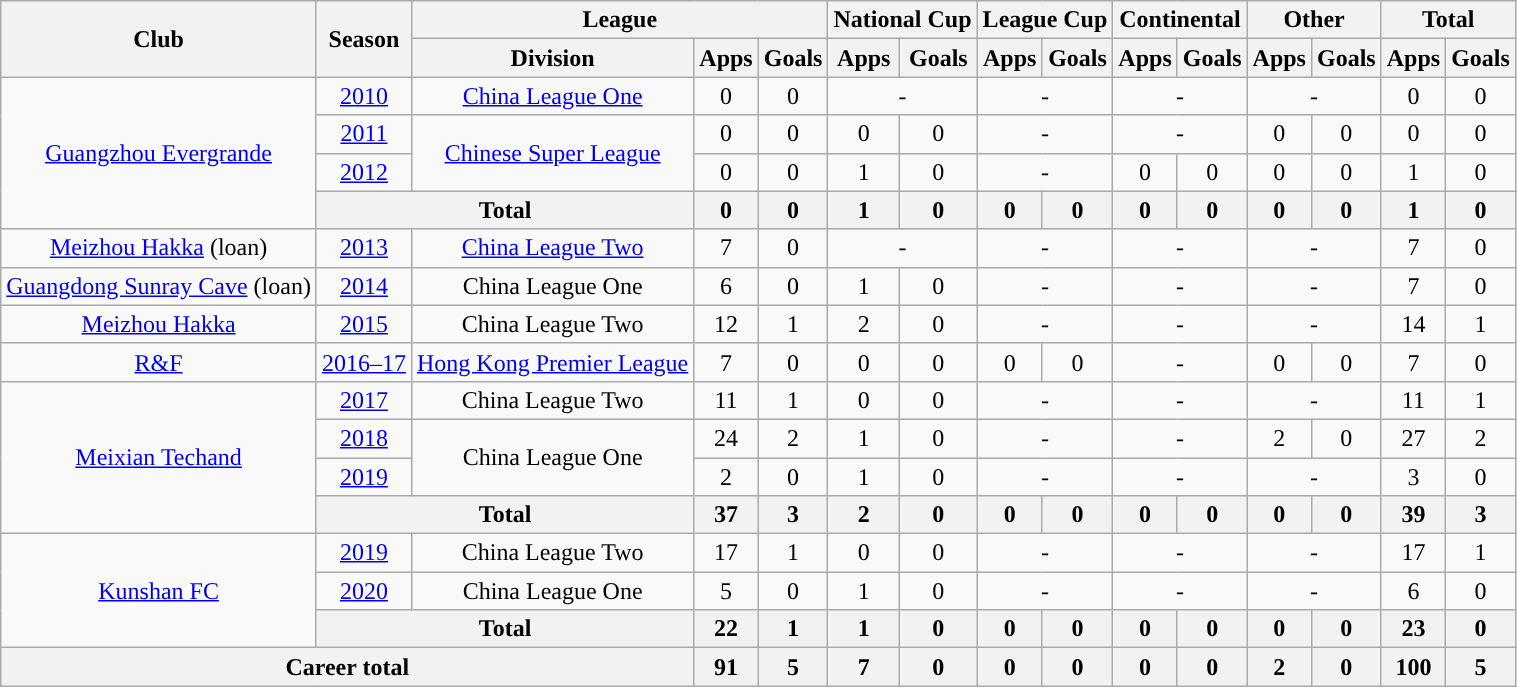<table class="wikitable" style="text-align: center">
<tr>
<th rowspan="2">Club</th>
<th rowspan="2">Season</th>
<th colspan="3">League</th>
<th colspan="2">National Cup</th>
<th colspan="2">League Cup</th>
<th colspan="2">Continental</th>
<th colspan="2">Other</th>
<th colspan="2">Total</th>
</tr>
<tr>
<th>Division</th>
<th>Apps</th>
<th>Goals</th>
<th>Apps</th>
<th>Goals</th>
<th>Apps</th>
<th>Goals</th>
<th>Apps</th>
<th>Goals</th>
<th>Apps</th>
<th>Goals</th>
<th>Apps</th>
<th>Goals</th>
</tr>
<tr>
<td rowspan=4><a href='#'>Guangzhou Evergrande</a></td>
<td><a href='#'>2010</a></td>
<td><a href='#'>China League One</a></td>
<td>0</td>
<td>0</td>
<td colspan="2">-</td>
<td colspan="2">-</td>
<td colspan="2">-</td>
<td colspan="2">-</td>
<td>0</td>
<td>0</td>
</tr>
<tr>
<td><a href='#'>2011</a></td>
<td rowspan="2"><a href='#'>Chinese Super League</a></td>
<td>0</td>
<td>0</td>
<td>0</td>
<td>0</td>
<td colspan="2">-</td>
<td colspan="2">-</td>
<td>0</td>
<td>0</td>
<td>0</td>
<td>0</td>
</tr>
<tr>
<td><a href='#'>2012</a></td>
<td>0</td>
<td>0</td>
<td>1</td>
<td>0</td>
<td colspan="2">-</td>
<td>0</td>
<td>0</td>
<td>0</td>
<td>0</td>
<td>1</td>
<td>0</td>
</tr>
<tr>
<th colspan="2"><strong>Total</strong></th>
<th>0</th>
<th>0</th>
<th>1</th>
<th>0</th>
<th>0</th>
<th>0</th>
<th>0</th>
<th>0</th>
<th>0</th>
<th>0</th>
<th>1</th>
<th>0</th>
</tr>
<tr>
<td><a href='#'>Meizhou Hakka</a> (loan)</td>
<td><a href='#'>2013</a></td>
<td><a href='#'>China League Two</a></td>
<td>7</td>
<td>0</td>
<td colspan="2">-</td>
<td colspan="2">-</td>
<td colspan="2">-</td>
<td colspan="2">-</td>
<td>7</td>
<td>0</td>
</tr>
<tr>
<td><a href='#'>Guangdong Sunray Cave</a> (loan)</td>
<td><a href='#'>2014</a></td>
<td>China League One</td>
<td>6</td>
<td>0</td>
<td>1</td>
<td>0</td>
<td colspan="2">-</td>
<td colspan="2">-</td>
<td colspan="2">-</td>
<td>7</td>
<td>0</td>
</tr>
<tr>
<td><a href='#'>Meizhou Hakka</a></td>
<td><a href='#'>2015</a></td>
<td>China League Two</td>
<td>12</td>
<td>1</td>
<td>2</td>
<td>0</td>
<td colspan="2">-</td>
<td colspan="2">-</td>
<td colspan="2">-</td>
<td>14</td>
<td>1</td>
</tr>
<tr>
<td><a href='#'>R&F</a></td>
<td><a href='#'>2016–17</a></td>
<td><a href='#'>Hong Kong Premier League</a></td>
<td>7</td>
<td>0</td>
<td>0</td>
<td>0</td>
<td>0</td>
<td>0</td>
<td colspan="2">-</td>
<td>0</td>
<td>0</td>
<td>7</td>
<td>0</td>
</tr>
<tr>
<td rowspan=4><a href='#'>Meixian Techand</a></td>
<td><a href='#'>2017</a></td>
<td>China League Two</td>
<td>11</td>
<td>1</td>
<td>0</td>
<td>0</td>
<td colspan="2">-</td>
<td colspan="2">-</td>
<td colspan="2">-</td>
<td>11</td>
<td>1</td>
</tr>
<tr>
<td><a href='#'>2018</a></td>
<td rowspan="2">China League One</td>
<td>24</td>
<td>2</td>
<td>1</td>
<td>0</td>
<td colspan=2>-</td>
<td colspan=2>-</td>
<td>2</td>
<td>0</td>
<td>27</td>
<td>2</td>
</tr>
<tr>
<td><a href='#'>2019</a></td>
<td>2</td>
<td>0</td>
<td>1</td>
<td>0</td>
<td colspan=2>-</td>
<td colspan=2>-</td>
<td colspan=2>-</td>
<td>3</td>
<td>0</td>
</tr>
<tr>
<th colspan="2"><strong>Total</strong></th>
<th>37</th>
<th>3</th>
<th>2</th>
<th>0</th>
<th>0</th>
<th>0</th>
<th>0</th>
<th>0</th>
<th>0</th>
<th>0</th>
<th>39</th>
<th>3</th>
</tr>
<tr>
<td rowspan=3><a href='#'>Kunshan FC</a></td>
<td><a href='#'>2019</a></td>
<td>China League Two</td>
<td>17</td>
<td>1</td>
<td>0</td>
<td>0</td>
<td colspan="2">-</td>
<td colspan="2">-</td>
<td colspan="2">-</td>
<td>17</td>
<td>1</td>
</tr>
<tr>
<td><a href='#'>2020</a></td>
<td>China League One</td>
<td>5</td>
<td>0</td>
<td>1</td>
<td>0</td>
<td colspan="2">-</td>
<td colspan="2">-</td>
<td colspan="2">-</td>
<td>6</td>
<td>0</td>
</tr>
<tr>
<th colspan="2"><strong>Total</strong></th>
<th>22</th>
<th>1</th>
<th>1</th>
<th>0</th>
<th>0</th>
<th>0</th>
<th>0</th>
<th>0</th>
<th>0</th>
<th>0</th>
<th>23</th>
<th>0</th>
</tr>
<tr>
<th colspan=3>Career total</th>
<th>91</th>
<th>5</th>
<th>7</th>
<th>0</th>
<th>0</th>
<th>0</th>
<th>0</th>
<th>0</th>
<th>2</th>
<th>0</th>
<th>100</th>
<th>5</th>
</tr>
</table>
